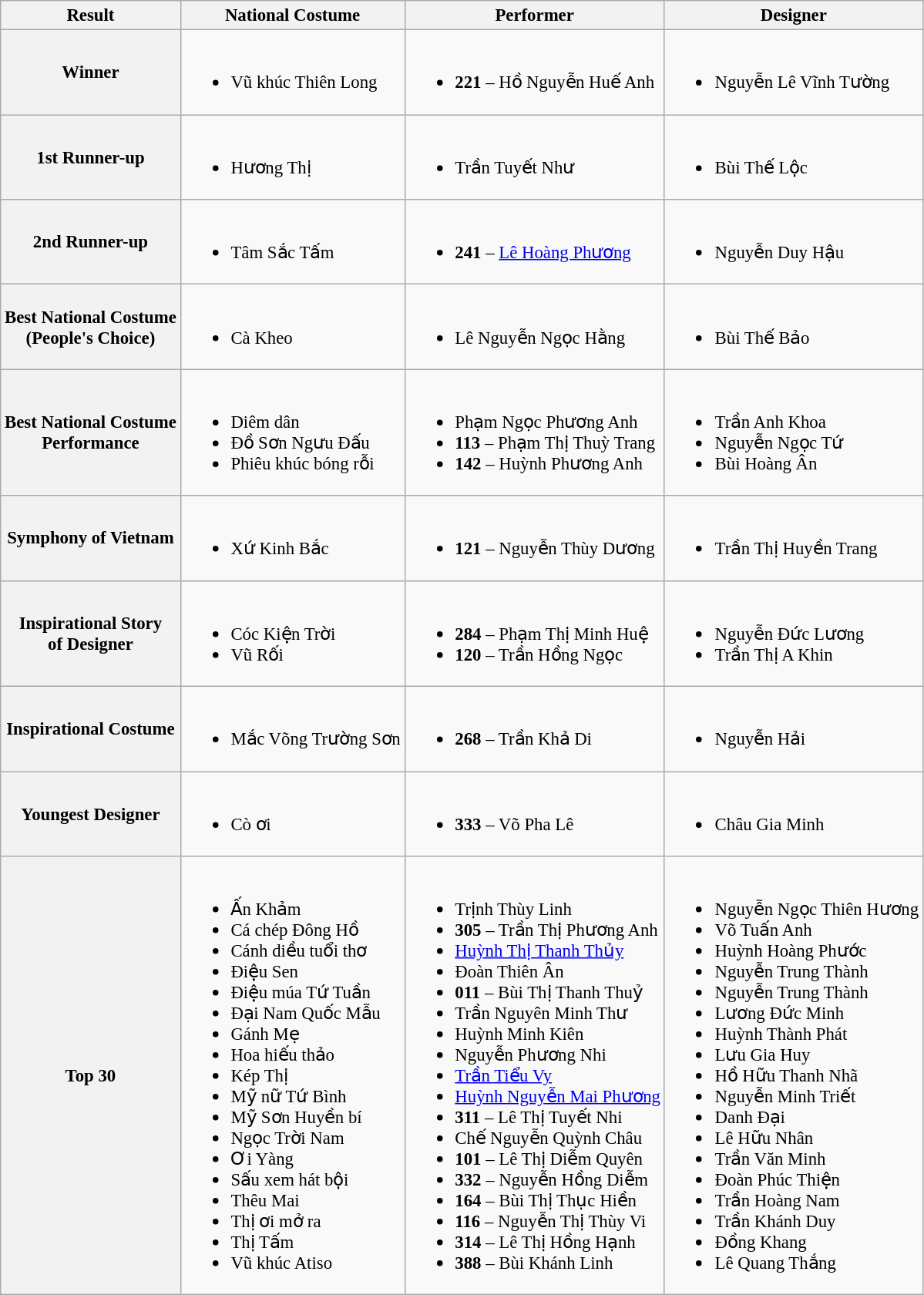<table class="wikitable" style="font-size: 95%;">
<tr>
<th>Result</th>
<th>National Costume</th>
<th>Performer</th>
<th>Designer</th>
</tr>
<tr>
<th>Winner</th>
<td><br><ul><li>Vũ khúc Thiên Long</li></ul></td>
<td><br><ul><li><strong>221</strong> – Hồ Nguyễn Huế Anh</li></ul></td>
<td><br><ul><li>Nguyễn Lê Vĩnh Tường</li></ul></td>
</tr>
<tr>
<th>1st Runner-up</th>
<td><br><ul><li>Hương Thị</li></ul></td>
<td><br><ul><li>Trần Tuyết Như</li></ul></td>
<td><br><ul><li>Bùi Thế Lộc</li></ul></td>
</tr>
<tr>
<th>2nd Runner-up</th>
<td><br><ul><li>Tâm Sắc Tấm</li></ul></td>
<td><br><ul><li><strong>241</strong> – <a href='#'>Lê Hoàng Phương</a></li></ul></td>
<td><br><ul><li>Nguyễn Duy Hậu</li></ul></td>
</tr>
<tr>
<th>Best National Costume<br>(People's Choice)</th>
<td><br><ul><li>Cà Kheo</li></ul></td>
<td><br><ul><li>Lê Nguyễn Ngọc Hằng</li></ul></td>
<td><br><ul><li>Bùi Thế Bảo</li></ul></td>
</tr>
<tr>
<th>Best National Costume<br>Performance</th>
<td><br><ul><li>Diêm dân</li><li>Đồ Sơn Ngưu Đấu</li><li>Phiêu khúc bóng rỗi</li></ul></td>
<td><br><ul><li>Phạm Ngọc Phương Anh</li><li><strong>113</strong> – Phạm Thị Thuỳ Trang</li><li><strong>142</strong> – Huỳnh Phương Anh</li></ul></td>
<td><br><ul><li>Trần Anh Khoa</li><li>Nguyễn Ngọc Tứ</li><li>Bùi Hoàng Ân</li></ul></td>
</tr>
<tr>
<th>Symphony of Vietnam</th>
<td><br><ul><li>Xứ Kinh Bắc</li></ul></td>
<td><br><ul><li><strong>121</strong> – Nguyễn Thùy Dương</li></ul></td>
<td><br><ul><li>Trần Thị Huyền Trang</li></ul></td>
</tr>
<tr>
<th>Inspirational Story<br>of Designer</th>
<td><br><ul><li>Cóc Kiện Trời</li><li>Vũ Rối</li></ul></td>
<td><br><ul><li><strong>284</strong> – Phạm Thị Minh Huệ</li><li><strong>120</strong> – Trần Hồng Ngọc</li></ul></td>
<td><br><ul><li>Nguyễn Đức Lương</li><li>Trần Thị A Khin</li></ul></td>
</tr>
<tr>
<th>Inspirational Costume</th>
<td><br><ul><li>Mắc Võng Trường Sơn</li></ul></td>
<td><br><ul><li><strong>268</strong> – Trần Khả Di</li></ul></td>
<td><br><ul><li>Nguyễn Hải</li></ul></td>
</tr>
<tr>
<th>Youngest Designer</th>
<td><br><ul><li>Cò ơi</li></ul></td>
<td><br><ul><li><strong>333</strong> – Võ Pha Lê</li></ul></td>
<td><br><ul><li>Châu Gia Minh</li></ul></td>
</tr>
<tr>
<th>Top 30</th>
<td><br><ul><li>Ấn Khảm</li><li>Cá chép Đông Hồ</li><li>Cánh diều tuổi thơ</li><li>Điệu Sen</li><li>Điệu múa Tứ Tuần</li><li>Đại Nam Quốc Mẫu</li><li>Gánh Mẹ</li><li>Hoa hiếu thảo</li><li>Kép Thị</li><li>Mỹ nữ Tứ Bình</li><li>Mỹ Sơn Huyền bí</li><li>Ngọc Trời Nam</li><li>Ơi Yàng</li><li>Sấu xem hát bội</li><li>Thêu Mai</li><li>Thị ơi mở ra</li><li>Thị Tấm</li><li>Vũ khúc Atiso</li></ul></td>
<td><br><ul><li>Trịnh Thùy Linh</li><li><strong>305</strong> – Trần Thị Phương Anh</li><li><a href='#'>Huỳnh Thị Thanh Thủy</a></li><li>Đoàn Thiên Ân</li><li><strong>011</strong> – Bùi Thị Thanh Thuỷ</li><li>Trần Nguyên Minh Thư</li><li>Huỳnh Minh Kiên</li><li>Nguyễn Phương Nhi</li><li><a href='#'>Trần Tiểu Vy</a></li><li><a href='#'>Huỳnh Nguyễn Mai Phương</a></li><li><strong>311</strong> – Lê Thị Tuyết Nhi</li><li>Chế Nguyễn Quỳnh Châu</li><li><strong>101</strong> – Lê Thị Diễm Quyên</li><li><strong>332</strong> – Nguyễn Hồng Diễm</li><li><strong>164</strong> – Bùi Thị Thục Hiền</li><li><strong>116</strong> – Nguyễn Thị Thùy Vi</li><li><strong>314</strong> – Lê Thị Hồng Hạnh</li><li><strong>388</strong> – Bùi Khánh Linh</li></ul></td>
<td><br><ul><li>Nguyễn Ngọc Thiên Hương</li><li>Võ Tuấn Anh</li><li>Huỳnh Hoàng Phước</li><li>Nguyễn Trung Thành</li><li>Nguyễn Trung Thành</li><li>Lương Đức Minh</li><li>Huỳnh Thành Phát</li><li>Lưu Gia Huy</li><li>Hồ Hữu Thanh Nhã</li><li>Nguyễn Minh Triết</li><li>Danh Đại</li><li>Lê Hữu Nhân</li><li>Trần Văn Minh</li><li>Đoàn Phúc Thiện</li><li>Trần Hoàng Nam</li><li>Trần Khánh Duy</li><li>Đồng Khang</li><li>Lê Quang Thắng</li></ul></td>
</tr>
</table>
